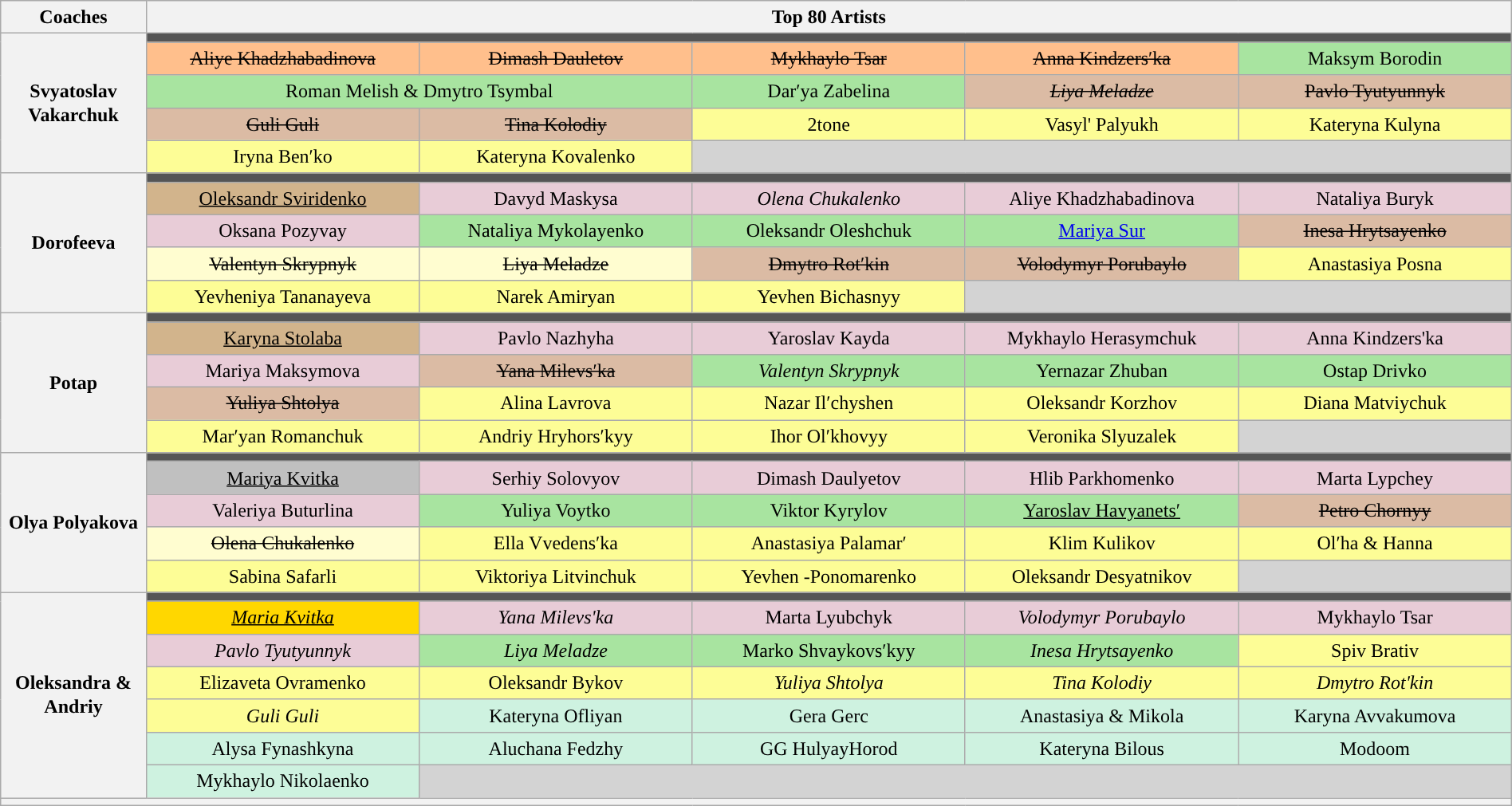<table class="wikitable" style="text-align:center; width:100%; line-height:20px">
<tr>
<th scope="col" style="width:08%">Coaches</th>
<th colspan="5" style="width:00%">Top 80 Artists</th>
</tr>
<tr>
<th rowspan="5">Svyatoslav Vakarchuk</th>
<td colspan="5" style="background:#555"></td>
</tr>
<tr>
<td style="background:#FFBF8C"><s>Aliye Khadzhabadinova</s></td>
<td style="background:#FFBF8C"><s>Dimash Dauletov</s></td>
<td style="background:#FFBF8C"><s>Mykhaylo Tsar</s></td>
<td style="background:#FFBF8C"><s>Anna Kindzersʹka</s></td>
<td style="background:#A8E4A0">Maksym Borodin</td>
</tr>
<tr>
<td style="background:#A8E4A0" colspan="2">Roman Melish & Dmytro Tsymbal</td>
<td style="background:#A8E4A0">Darʹya Zabelina</td>
<td style="background:#dbbba4"><s><em>Liya Meladze</em></s></td>
<td style="background:#dbbba4"><s>Pavlo Tyutyunnyk</s></td>
</tr>
<tr>
<td style="background:#dbbba4"><s>Guli Guli</s></td>
<td style="background:#dbbba4"><s>Tina Kolodiy</s></td>
<td style="background:#FDFD96">2tone</td>
<td style="background:#FDFD96">Vasyl' Palyukh</td>
<td style="background:#FDFD96">Kateryna Kulyna</td>
</tr>
<tr>
<td style="background:#FDFD96">Iryna Benʹko</td>
<td style="background:#FDFD96">Kateryna Kovalenko</td>
<td style="background: lightgrey" colspan="4"></td>
</tr>
<tr>
<th rowspan="5">Dorofeeva</th>
<td colspan="5" style="background:#555"></td>
</tr>
<tr>
<td style="background:tan"><u>Oleksandr Sviridenko</u></td>
<td style="background:#E8CCD7">Davyd Maskysa</td>
<td style="background:#E8CCD7"><em>Olena Chukalenko</em></td>
<td style="background:#E8CCD7">Aliye Khadzhabadinova</td>
<td style="background:#E8CCD7">Nataliya Buryk</td>
</tr>
<tr>
<td style="background:#E8CCD7">Oksana Pozyvay</td>
<td style="background:#A8E4A0">Nataliya Mykolayenko</td>
<td style="background:#A8E4A0">Oleksandr Oleshchuk</td>
<td style="background:#A8E4A0"><a href='#'>Mariya Sur</a></td>
<td style="background:#dbbba4"><s>Inesa Hrytsayenko</s></td>
</tr>
<tr>
<td style="background:#FFFDD0"><s>Valentyn Skrypnyk</s></td>
<td style="background:#FFFDD0"><s>Liya Meladze</s></td>
<td style="background:#dbbba4"><s>Dmytro Rotʹkin</s></td>
<td style="background:#dbbba4"><s>Volodymyr Porubaylo</s></td>
<td style="background:#FDFD96">Anastasiya Posna</td>
</tr>
<tr>
<td style="background:#FDFD96">Yevheniya Tananayeva</td>
<td style="background:#FDFD96">Narek Amiryan</td>
<td style="background:#FDFD96">Yevhen Bichasnyy</td>
<td style="background: lightgrey" colspan="2"></td>
</tr>
<tr>
<th rowspan="5">Potap</th>
<td colspan="5" style="background:#555"></td>
</tr>
<tr>
<td style="background:tan"><u>Karyna Stolaba</u></td>
<td style="background:#E8CCD7">Pavlo Nazhyha</td>
<td style="background:#E8CCD7">Yaroslav Kayda</td>
<td style="background:#E8CCD7">Mykhaylo Herasymchuk</td>
<td style="background:#E8CCD7">Anna Kindzers'ka</td>
</tr>
<tr>
<td style="background:#E8CCD7">Mariya Maksymova</td>
<td style="background:#dbbba4"><s>Yana Milevsʹka</s></td>
<td style="background:#A8E4A0"><em>Valentyn Skrypnyk</em></td>
<td style="background:#A8E4A0">Yernazar Zhuban</td>
<td style="background:#A8E4A0">Ostap Drivko</td>
</tr>
<tr>
<td style="background:#dbbba4"><s>Yuliya Shtolya</s></td>
<td style="background:#FDFD96">Alina Lavrova</td>
<td style="background:#FDFD96">Nazar Ilʹchyshen</td>
<td style="background:#FDFD96">Oleksandr Korzhov</td>
<td style="background:#FDFD96">Diana Matviychuk</td>
</tr>
<tr>
<td style="background:#FDFD96">Marʹyan Romanchuk</td>
<td style="background:#FDFD96">Andriy Hryhorsʹkyy</td>
<td style="background:#FDFD96">Ihor Olʹkhovyy</td>
<td style="background:#FDFD96">Veronika Slyuzalek</td>
<td style="background: lightgrey"></td>
</tr>
<tr>
<th rowspan="5">Olya Polyakova</th>
<td colspan="5" style="background:#555"></td>
</tr>
<tr>
<td style="background: silver"><u>Mariya Kvitka</u></td>
<td style="background:#E8CCD7">Serhiy Solovyov</td>
<td style="background:#E8CCD7">Dimash Daulyetov</td>
<td style="background:#E8CCD7">Hlib Parkhomenko</td>
<td style="background:#E8CCD7">Marta Lypchey</td>
</tr>
<tr>
<td style="background:#E8CCD7">Valeriya Buturlina</td>
<td style="background:#A8E4A0">Yuliya Voytko</td>
<td style="background:#A8E4A0">Viktor Kyrylov</td>
<td style="background:#A8E4A0"><u>Yaroslav Havyanetsʹ</u></td>
<td style="background:#dbbba4"><s>Petro Chornyy</s></td>
</tr>
<tr>
<td style="background:#FFFDD0"><s>Olena Chukalenko</s></td>
<td style="background:#FDFD96">Ella Vvedensʹka</td>
<td style="background:#FDFD96">Anastasiya Palamarʹ</td>
<td style="background:#FDFD96">Klim Kulikov</td>
<td style="background:#FDFD96">Olʹha & Hanna </td>
</tr>
<tr>
<td style="background:#FDFD96">Sabina Safarli</td>
<td style="background:#FDFD96">Viktoriya Litvinchuk</td>
<td style="background:#FDFD96">Yevhen -Ponomarenko</td>
<td style="background:#FDFD96">Oleksandr Desyatnikov</td>
<td style="background: lightgrey"></td>
</tr>
<tr>
<th rowspan="7">Oleksandra & Andriy<br></th>
<td colspan="5" style="background:#555"></td>
</tr>
<tr>
<td style="background: gold"><em><u>Maria Kvitka</u></em></td>
<td style="background:#E8CCD7"><em>Yana Milevsʹka</em></td>
<td style="background:#E8CCD7">Marta Lyubchyk</td>
<td style="background:#E8CCD7"><em>Volodymyr Porubaylo</em></td>
<td style="background:#E8CCD7">Mykhaylo Tsar</td>
</tr>
<tr>
<td style="background:#E8CCD7"><em>Pavlo Tyutyunnyk</em></td>
<td style="background:#A8E4A0"><em>Liya Meladze</em></td>
<td style="background:#A8E4A0">Marko Shvaykovsʹkyy</td>
<td style="background:#A8E4A0"><em>Inesa Hrytsayenko</em></td>
<td style="background:#FDFD96">Spiv Brativ</td>
</tr>
<tr>
<td style="background:#FDFD96">Elizaveta Ovramenko</td>
<td style="background:#FDFD96">Oleksandr Bykov</td>
<td style="background:#FDFD96"><em>Yuliya Shtolya</em></td>
<td style="background:#FDFD96"><em>Tina Kolodiy</em></td>
<td style="background:#FDFD96"><em>Dmytro Rotʹkin</em></td>
</tr>
<tr>
<td style="background:#FDFD96; width:15%"><em>Guli Guli</em></td>
<td style="background:#cef2e0; width:15%">Kateryna Ofliyan</td>
<td style="background:#cef2e0; width:15%">Gera Gerc</td>
<td style="background:#cef2e0; width:15%">Anastasiya & Mikola </td>
<td style="background:#cef2e0; width:15%">Karyna Avvakumova</td>
</tr>
<tr>
<td style="background:#cef2e0">Alysa Fynashkyna</td>
<td style="background:#cef2e0">Aluchana Fedzhy</td>
<td style="background:#cef2e0">GG HulyayHorod</td>
<td style="background:#cef2e0">Kateryna Bilous</td>
<td style="background:#cef2e0">Modoom</td>
</tr>
<tr>
<td style="background:#cef2e0">Mykhaylo Nikolaenko</td>
<td style="background: lightgrey" colspan="4"></td>
</tr>
<tr>
<th colspan="7" style="font-size:90%; line-height:12px"></th>
</tr>
</table>
